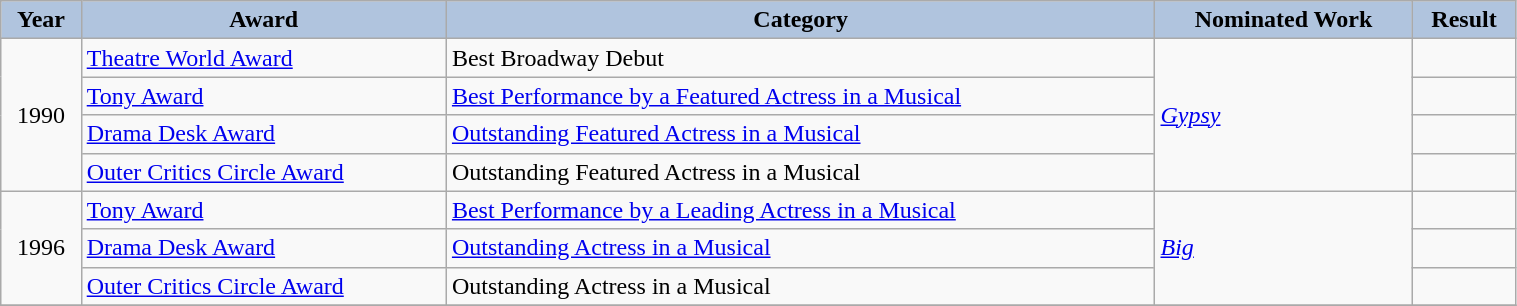<table class="wikitable" style="font-size:100%; background: #f9f9f9; width:80%">
<tr align="center">
<th style="background:#B0C4DE">Year</th>
<th style="background:#B0C4DE">Award</th>
<th style="background:#B0C4DE">Category</th>
<th style="background:#B0C4DE">Nominated Work</th>
<th style="background:#B0C4DE">Result</th>
</tr>
<tr>
<td rowspan="4" align="center">1990</td>
<td><a href='#'>Theatre World Award</a></td>
<td>Best Broadway Debut</td>
<td rowspan="4"><a href='#'><em>Gypsy</em></a></td>
<td></td>
</tr>
<tr>
<td><a href='#'>Tony Award</a></td>
<td><a href='#'>Best Performance by a Featured Actress in a Musical</a></td>
<td></td>
</tr>
<tr>
<td><a href='#'>Drama Desk Award</a></td>
<td><a href='#'>Outstanding Featured Actress in a Musical</a></td>
<td></td>
</tr>
<tr>
<td><a href='#'>Outer Critics Circle Award</a></td>
<td>Outstanding Featured Actress in a Musical</td>
<td></td>
</tr>
<tr>
<td rowspan="3" align="center">1996</td>
<td><a href='#'>Tony Award</a></td>
<td><a href='#'>Best Performance by a Leading Actress in a Musical</a></td>
<td rowspan="3"><a href='#'><em>Big</em></a></td>
<td></td>
</tr>
<tr>
<td><a href='#'>Drama Desk Award</a></td>
<td><a href='#'>Outstanding Actress in a Musical</a></td>
<td></td>
</tr>
<tr>
<td><a href='#'>Outer Critics Circle Award</a></td>
<td>Outstanding Actress in a Musical</td>
<td></td>
</tr>
<tr>
</tr>
</table>
